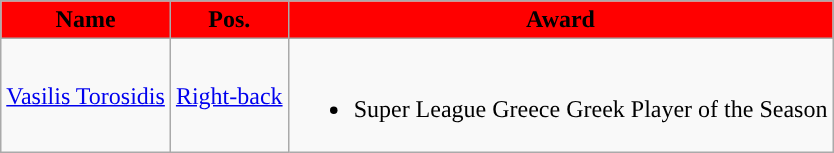<table class="wikitable">
<tr>
<th style="background:#FF0000;">Name</th>
<th style="background:#FF0000;">Pos.</th>
<th style="background:#FF0000; !"><strong>Award</strong></th>
</tr>
<tr>
<td> <a href='#'>Vasilis Torosidis</a></td>
<td><a href='#'>Right-back</a></td>
<td><br><ul><li>Super League Greece Greek Player of the Season</li></ul></td>
</tr>
</table>
